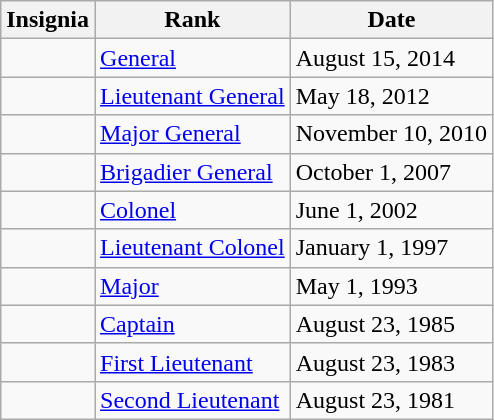<table class="wikitable">
<tr>
<th>Insignia</th>
<th>Rank</th>
<th>Date</th>
</tr>
<tr>
<td></td>
<td><a href='#'>General</a></td>
<td>August 15, 2014</td>
</tr>
<tr>
<td></td>
<td><a href='#'>Lieutenant General</a></td>
<td>May 18, 2012</td>
</tr>
<tr>
<td></td>
<td><a href='#'>Major General</a></td>
<td>November 10, 2010</td>
</tr>
<tr>
<td></td>
<td><a href='#'>Brigadier General</a></td>
<td>October 1, 2007</td>
</tr>
<tr>
<td></td>
<td><a href='#'>Colonel</a></td>
<td>June 1, 2002</td>
</tr>
<tr>
<td></td>
<td><a href='#'>Lieutenant Colonel</a></td>
<td>January 1, 1997</td>
</tr>
<tr>
<td></td>
<td><a href='#'>Major</a></td>
<td>May 1, 1993</td>
</tr>
<tr>
<td></td>
<td><a href='#'>Captain</a></td>
<td>August 23, 1985</td>
</tr>
<tr>
<td></td>
<td><a href='#'>First Lieutenant</a></td>
<td>August 23, 1983</td>
</tr>
<tr>
<td></td>
<td><a href='#'>Second Lieutenant</a></td>
<td>August 23, 1981</td>
</tr>
</table>
